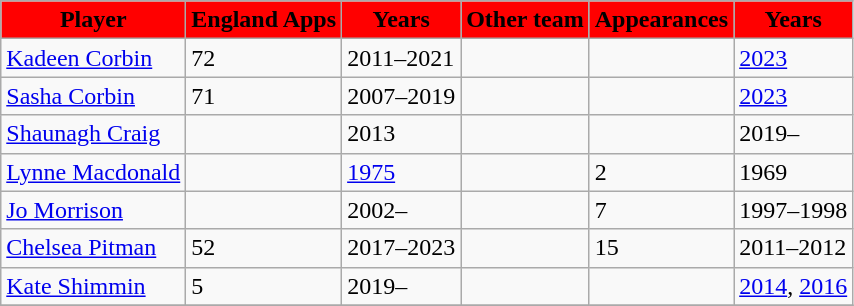<table class="wikitable collapsible" border="1">
<tr>
<th style="background:red;"><span>Player</span></th>
<th style="background:red;"><span>England Apps</span></th>
<th style="background:red;"><span>Years</span></th>
<th style="background:red;"><span>Other team</span></th>
<th style="background:red;"><span>Appearances</span></th>
<th style="background:red;"><span>Years</span></th>
</tr>
<tr>
<td><a href='#'>Kadeen Corbin</a></td>
<td>72</td>
<td>2011–2021</td>
<td></td>
<td></td>
<td><a href='#'>2023</a></td>
</tr>
<tr>
<td><a href='#'>Sasha Corbin</a></td>
<td>71</td>
<td>2007–2019</td>
<td></td>
<td></td>
<td><a href='#'>2023</a></td>
</tr>
<tr>
<td><a href='#'>Shaunagh Craig</a></td>
<td></td>
<td>2013</td>
<td></td>
<td></td>
<td>2019–</td>
</tr>
<tr>
<td><a href='#'>Lynne Macdonald</a></td>
<td></td>
<td><a href='#'>1975</a></td>
<td></td>
<td>2</td>
<td>1969</td>
</tr>
<tr>
<td><a href='#'>Jo Morrison</a></td>
<td></td>
<td>2002–</td>
<td></td>
<td>7</td>
<td>1997–1998</td>
</tr>
<tr>
<td><a href='#'>Chelsea Pitman</a></td>
<td>52</td>
<td>2017–2023</td>
<td></td>
<td>15</td>
<td>2011–2012</td>
</tr>
<tr>
<td><a href='#'>Kate Shimmin</a></td>
<td>5</td>
<td>2019–</td>
<td></td>
<td></td>
<td><a href='#'>2014</a>, <a href='#'>2016</a></td>
</tr>
<tr>
</tr>
</table>
